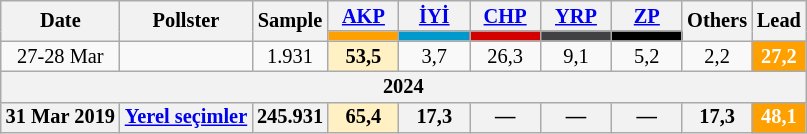<table class="wikitable mw-collapsible" style="text-align:center; font-size:85%; line-height:14px;">
<tr>
<th rowspan="2">Date</th>
<th rowspan="2">Pollster</th>
<th rowspan="2">Sample</th>
<th style="width:3em;"><a href='#'>AKP</a></th>
<th style="width:3em;"><a href='#'>İYİ</a></th>
<th style="width:3em;"><a href='#'>CHP</a></th>
<th style="width:3em;"><a href='#'>YRP</a></th>
<th style="width:3em;"><a href='#'>ZP</a></th>
<th rowspan="2">Others</th>
<th rowspan="2">Lead</th>
</tr>
<tr>
<th style="background:#fda000;"></th>
<th style="background:#0099cc;"></th>
<th style="background:#d40000;"></th>
<th style="background:#414042;"></th>
<th style="background:#000000;"></th>
</tr>
<tr>
<td>27-28 Mar</td>
<td></td>
<td>1.931</td>
<td style="background:#FFF1C4"><strong>53,5</strong></td>
<td>3,7</td>
<td>26,3</td>
<td>9,1</td>
<td>5,2</td>
<td>2,2</td>
<th style="background:#fda000; color:white;">27,2</th>
</tr>
<tr>
<th colspan="11">2024</th>
</tr>
<tr>
<th>31 Mar 2019</th>
<th><a href='#'>Yerel seçimler</a></th>
<th>245.931</th>
<th style="background:#FFF1C4"><strong>65,4</strong></th>
<th>17,3</th>
<th>—</th>
<th>—</th>
<th>—</th>
<th>17,3</th>
<th style="background:#fda000; color:white;">48,1</th>
</tr>
</table>
